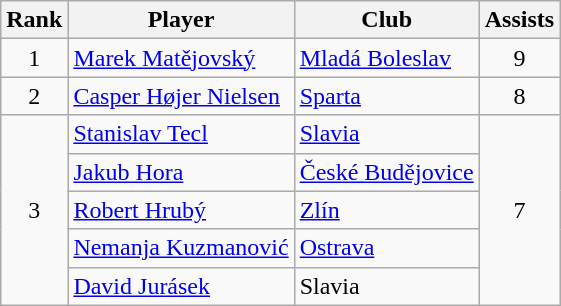<table class="wikitable" style="text-align:center">
<tr>
<th>Rank</th>
<th>Player</th>
<th>Club</th>
<th>Assists</th>
</tr>
<tr>
<td>1</td>
<td align="left"> <a href='#'>Marek Matějovský</a></td>
<td align="left"><a href='#'>Mladá Boleslav</a></td>
<td>9</td>
</tr>
<tr>
<td>2</td>
<td align="left"> <a href='#'>Casper Højer Nielsen</a></td>
<td align="left"><a href='#'>Sparta</a></td>
<td>8</td>
</tr>
<tr>
<td rowspan=5>3</td>
<td align="left"> <a href='#'>Stanislav Tecl</a></td>
<td align="left"><a href='#'>Slavia</a></td>
<td rowspan=5>7</td>
</tr>
<tr>
<td align="left"> <a href='#'>Jakub Hora</a></td>
<td align="left"><a href='#'>České Budějovice</a></td>
</tr>
<tr>
<td align="left"> <a href='#'>Robert Hrubý</a></td>
<td align="left"><a href='#'>Zlín</a></td>
</tr>
<tr>
<td align="left"> <a href='#'>Nemanja Kuzmanović</a></td>
<td align="left"><a href='#'>Ostrava</a></td>
</tr>
<tr>
<td align="left"> <a href='#'>David Jurásek</a></td>
<td align="left">Slavia</td>
</tr>
</table>
